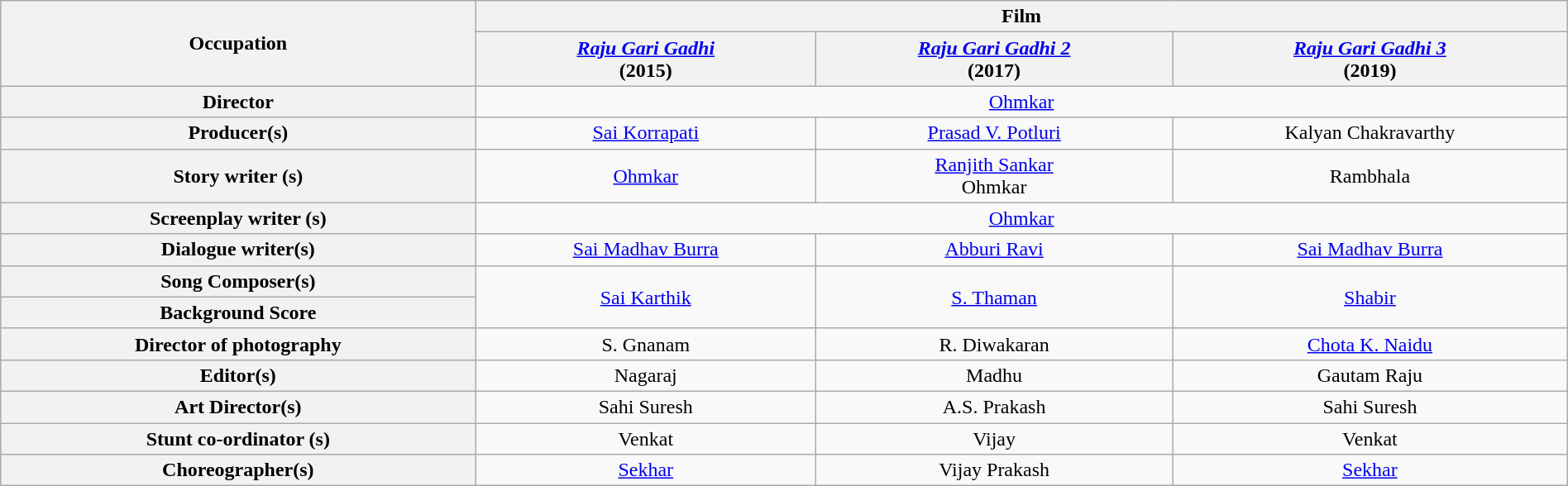<table class="wikitable" style="text-align:center;" width="100%">
<tr>
<th rowspan="2">Occupation</th>
<th colspan="3">Film</th>
</tr>
<tr>
<th><em><a href='#'>Raju Gari Gadhi</a></em><br>(2015)</th>
<th><em><a href='#'>Raju Gari Gadhi 2</a></em><br>(2017)</th>
<th><em><a href='#'>Raju Gari Gadhi 3</a></em><br>(2019)</th>
</tr>
<tr>
<th>Director</th>
<td colspan="3"><a href='#'>Ohmkar</a></td>
</tr>
<tr>
<th>Producer(s)</th>
<td><a href='#'>Sai Korrapati</a></td>
<td><a href='#'>Prasad V. Potluri</a></td>
<td>Kalyan Chakravarthy</td>
</tr>
<tr>
<th>Story writer (s)</th>
<td><a href='#'>Ohmkar</a></td>
<td><a href='#'>Ranjith Sankar</a><br>Ohmkar</td>
<td>Rambhala</td>
</tr>
<tr>
<th>Screenplay writer (s)</th>
<td colspan="3"><a href='#'>Ohmkar</a></td>
</tr>
<tr>
<th>Dialogue writer(s)</th>
<td><a href='#'>Sai Madhav Burra</a></td>
<td><a href='#'>Abburi Ravi</a></td>
<td><a href='#'>Sai Madhav Burra</a></td>
</tr>
<tr>
<th>Song Composer(s)</th>
<td rowspan="2"><a href='#'>Sai Karthik</a></td>
<td rowspan="2"><a href='#'>S. Thaman</a></td>
<td rowspan="2"><a href='#'>Shabir</a></td>
</tr>
<tr>
<th>Background Score</th>
</tr>
<tr>
<th>Director of photography</th>
<td>S. Gnanam</td>
<td>R. Diwakaran</td>
<td><a href='#'>Chota K. Naidu</a></td>
</tr>
<tr>
<th>Editor(s)</th>
<td>Nagaraj</td>
<td>Madhu</td>
<td>Gautam Raju</td>
</tr>
<tr>
<th>Art Director(s)</th>
<td>Sahi Suresh</td>
<td>A.S. Prakash</td>
<td>Sahi Suresh</td>
</tr>
<tr>
<th>Stunt co-ordinator (s)</th>
<td>Venkat</td>
<td>Vijay</td>
<td>Venkat</td>
</tr>
<tr>
<th>Choreographer(s)</th>
<td><a href='#'>Sekhar</a></td>
<td>Vijay Prakash</td>
<td><a href='#'>Sekhar</a></td>
</tr>
</table>
